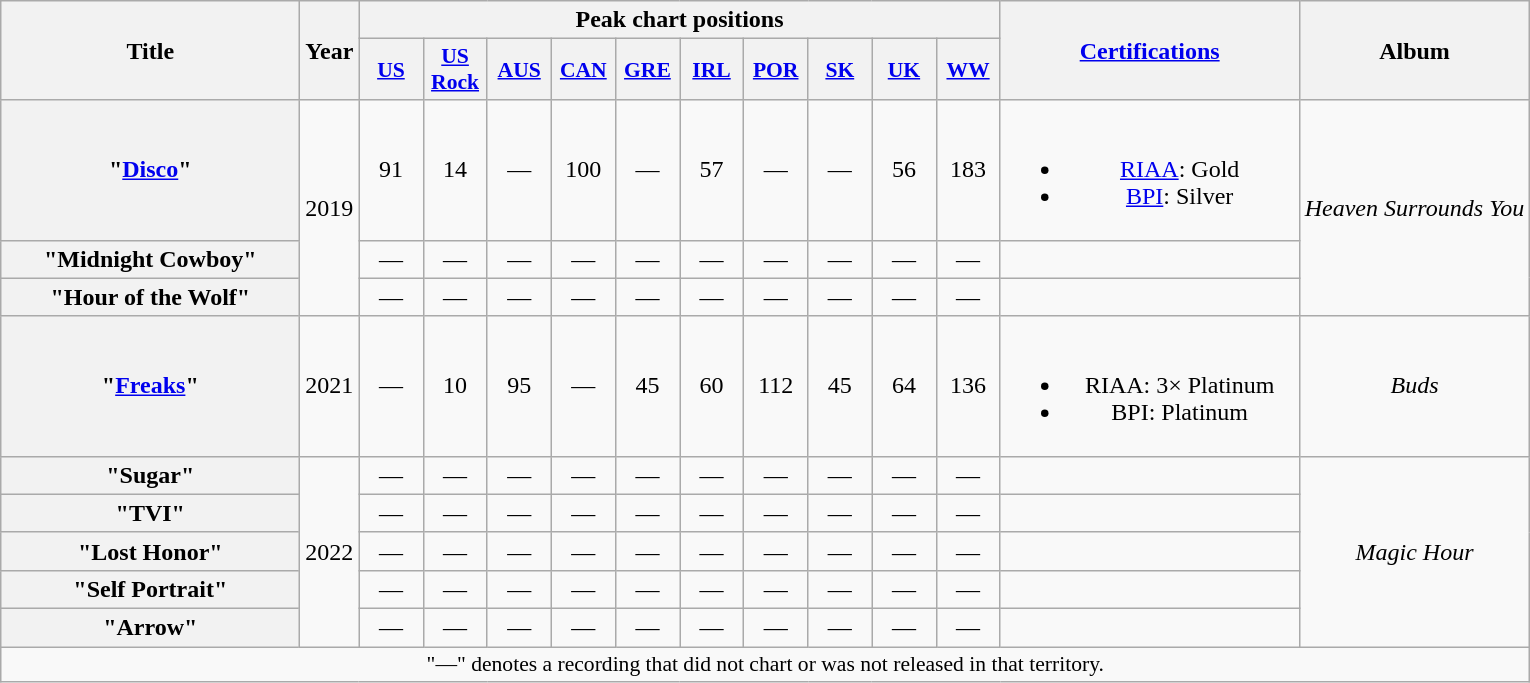<table class="wikitable plainrowheaders" style="text-align:center;">
<tr>
<th scope="col" rowspan="2" style="width:12em;">Title</th>
<th scope="col" rowspan="2">Year</th>
<th scope="col" colspan="10">Peak chart positions</th>
<th scope="col" rowspan="2" style="width:12em;"><a href='#'>Certifications</a></th>
<th scope="col" rowspan="2">Album</th>
</tr>
<tr>
<th scope="col" style="width:2.5em;font-size:90%;"><a href='#'>US</a><br></th>
<th scope="col" style="width:2.5em;font-size:90%;"><a href='#'>US<br>Rock</a><br></th>
<th scope="col" style="width:2.5em;font-size:90%;"><a href='#'>AUS</a><br></th>
<th scope="col" style="width:2.5em;font-size:90%;"><a href='#'>CAN</a><br></th>
<th scope="col" style="width:2.5em;font-size:90%;"><a href='#'>GRE</a><br></th>
<th scope="col" style="width:2.5em;font-size:90%;"><a href='#'>IRL</a><br></th>
<th scope="col" style="width:2.5em;font-size:90%;"><a href='#'>POR</a><br></th>
<th scope="col" style="width:2.5em;font-size:90%;"><a href='#'>SK</a><br></th>
<th scope="col" style="width:2.5em;font-size:90%;"><a href='#'>UK</a><br></th>
<th scope="col" style="width:2.5em;font-size:90%;"><a href='#'>WW</a><br></th>
</tr>
<tr>
<th scope="row">"<a href='#'>Disco</a>"</th>
<td rowspan="3">2019</td>
<td>91</td>
<td>14</td>
<td>—</td>
<td>100</td>
<td>—</td>
<td>57</td>
<td>—</td>
<td>—</td>
<td>56</td>
<td>183</td>
<td><br><ul><li><a href='#'>RIAA</a>: Gold</li><li><a href='#'>BPI</a>: Silver</li></ul></td>
<td rowspan="3"><em>Heaven Surrounds You</em></td>
</tr>
<tr>
<th scope="row">"Midnight Cowboy"</th>
<td>—</td>
<td>—</td>
<td>—</td>
<td>—</td>
<td>—</td>
<td>—</td>
<td>—</td>
<td>—</td>
<td>—</td>
<td>—</td>
<td></td>
</tr>
<tr>
<th scope="row">"Hour of the Wolf"</th>
<td>—</td>
<td>—</td>
<td>—</td>
<td>—</td>
<td>—</td>
<td>—</td>
<td>—</td>
<td>—</td>
<td>—</td>
<td>—</td>
<td></td>
</tr>
<tr>
<th scope="row">"<a href='#'>Freaks</a>"</th>
<td>2021</td>
<td>—</td>
<td>10</td>
<td>95</td>
<td>—</td>
<td>45</td>
<td>60</td>
<td>112</td>
<td>45</td>
<td>64</td>
<td>136</td>
<td><br><ul><li>RIAA: 3× Platinum</li><li>BPI: Platinum</li></ul></td>
<td><em>Buds</em></td>
</tr>
<tr>
<th scope="row">"Sugar"</th>
<td rowspan="5">2022</td>
<td>—</td>
<td>—</td>
<td>—</td>
<td>—</td>
<td>—</td>
<td>—</td>
<td>—</td>
<td>—</td>
<td>—</td>
<td>—</td>
<td></td>
<td rowspan="5"><em>Magic Hour</em></td>
</tr>
<tr>
<th scope="row">"TVI"</th>
<td>—</td>
<td>—</td>
<td>—</td>
<td>—</td>
<td>—</td>
<td>—</td>
<td>—</td>
<td>—</td>
<td>—</td>
<td>—</td>
<td></td>
</tr>
<tr>
<th scope="row">"Lost Honor"</th>
<td>—</td>
<td>—</td>
<td>—</td>
<td>—</td>
<td>—</td>
<td>—</td>
<td>—</td>
<td>—</td>
<td>—</td>
<td>—</td>
<td></td>
</tr>
<tr>
<th scope="row">"Self Portrait"</th>
<td>—</td>
<td>—</td>
<td>—</td>
<td>—</td>
<td>—</td>
<td>—</td>
<td>—</td>
<td>—</td>
<td>—</td>
<td>—</td>
<td></td>
</tr>
<tr>
<th scope="row">"Arrow"</th>
<td>—</td>
<td>—</td>
<td>—</td>
<td>—</td>
<td>—</td>
<td>—</td>
<td>—</td>
<td>—</td>
<td>—</td>
<td>—</td>
<td></td>
</tr>
<tr>
<td colspan="14" style="font-size:90%">"—" denotes a recording that did not chart or was not released in that territory.</td>
</tr>
</table>
